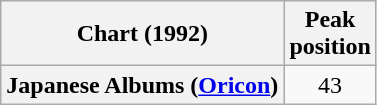<table class="wikitable plainrowheaders">
<tr>
<th scope="col">Chart (1992)</th>
<th scope="col">Peak<br>position</th>
</tr>
<tr>
<th scope="row">Japanese Albums (<a href='#'>Oricon</a>)</th>
<td align="center">43</td>
</tr>
</table>
